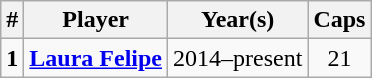<table class="wikitable sortable">
<tr>
<th width=>#</th>
<th width=>Player</th>
<th width=>Year(s)</th>
<th width=>Caps</th>
</tr>
<tr>
<td align=center><strong>1</strong></td>
<td><strong><a href='#'>Laura Felipe</a></strong></td>
<td>2014–present</td>
<td align=center>21<br></td>
</tr>
</table>
